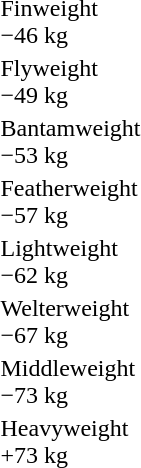<table>
<tr>
<td rowspan=2>Finweight<br>−46 kg</td>
<td rowspan=2></td>
<td rowspan=2></td>
<td></td>
</tr>
<tr>
<td></td>
</tr>
<tr>
<td rowspan=2>Flyweight<br>−49 kg</td>
<td rowspan=2></td>
<td rowspan=2></td>
<td></td>
</tr>
<tr>
<td></td>
</tr>
<tr>
<td rowspan=2>Bantamweight<br>−53 kg</td>
<td rowspan=2></td>
<td rowspan=2></td>
<td></td>
</tr>
<tr>
<td></td>
</tr>
<tr>
<td rowspan=2>Featherweight<br>−57 kg</td>
<td rowspan=2></td>
<td rowspan=2></td>
<td></td>
</tr>
<tr>
<td></td>
</tr>
<tr>
<td rowspan=2>Lightweight<br>−62 kg</td>
<td rowspan=2></td>
<td rowspan=2></td>
<td></td>
</tr>
<tr>
<td></td>
</tr>
<tr>
<td rowspan=2>Welterweight<br>−67 kg</td>
<td rowspan=2></td>
<td rowspan=2></td>
<td></td>
</tr>
<tr>
<td></td>
</tr>
<tr>
<td rowspan=2>Middleweight<br>−73 kg</td>
<td rowspan=2></td>
<td rowspan=2></td>
<td></td>
</tr>
<tr>
<td></td>
</tr>
<tr>
<td rowspan=2>Heavyweight<br>+73 kg</td>
<td rowspan=2></td>
<td rowspan=2></td>
<td></td>
</tr>
<tr>
<td></td>
</tr>
</table>
